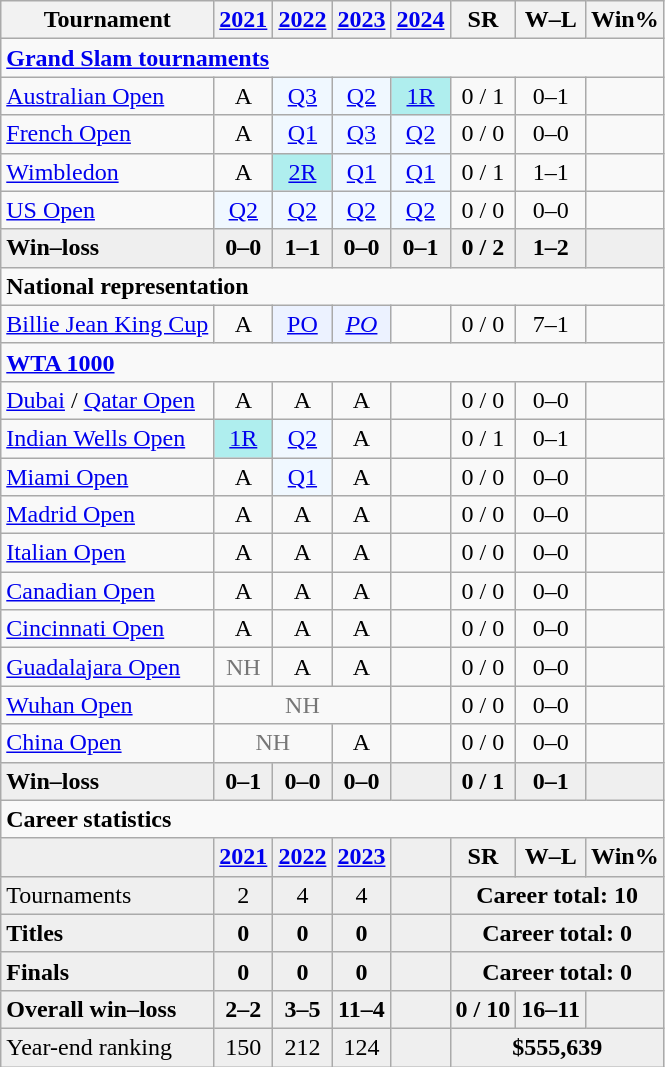<table class=wikitable style=text-align:center>
<tr>
<th>Tournament</th>
<th><a href='#'>2021</a></th>
<th><a href='#'>2022</a></th>
<th><a href='#'>2023</a></th>
<th><a href='#'>2024</a></th>
<th>SR</th>
<th>W–L</th>
<th>Win%</th>
</tr>
<tr>
<td colspan="8" style="text-align:left"><strong><a href='#'>Grand Slam tournaments</a></strong></td>
</tr>
<tr>
<td style=text-align:left><a href='#'>Australian Open</a></td>
<td>A</td>
<td style=background:#f0f8ff><a href='#'>Q3</a></td>
<td style=background:#f0f8ff><a href='#'>Q2</a></td>
<td style=background:#afeeee><a href='#'>1R</a></td>
<td>0 / 1</td>
<td>0–1</td>
<td></td>
</tr>
<tr>
<td style=text-align:left><a href='#'>French Open</a></td>
<td>A</td>
<td style=background:#f0f8ff><a href='#'>Q1</a></td>
<td style=background:#f0f8ff><a href='#'>Q3</a></td>
<td style=background:#f0f8ff><a href='#'>Q2</a></td>
<td>0 / 0</td>
<td>0–0</td>
<td></td>
</tr>
<tr>
<td style=text-align:left><a href='#'>Wimbledon</a></td>
<td>A</td>
<td style=background:#afeeee><a href='#'>2R</a></td>
<td style=background:#f0f8ff><a href='#'>Q1</a></td>
<td style=background:#f0f8ff><a href='#'>Q1</a></td>
<td>0 / 1</td>
<td>1–1</td>
<td></td>
</tr>
<tr>
<td style=text-align:left><a href='#'>US Open</a></td>
<td style=background:#f0f8ff><a href='#'>Q2</a></td>
<td style=background:#f0f8ff><a href='#'>Q2</a></td>
<td style=background:#f0f8ff><a href='#'>Q2</a></td>
<td style=background:#f0f8ff><a href='#'>Q2</a></td>
<td>0 / 0</td>
<td>0–0</td>
<td></td>
</tr>
<tr style=background:#efefef;font-weight:bold>
<td style=text-align:left>Win–loss</td>
<td>0–0</td>
<td>1–1</td>
<td>0–0</td>
<td>0–1</td>
<td>0 / 2</td>
<td>1–2</td>
<td></td>
</tr>
<tr>
<td colspan="8" style="text-align:left"><strong>National representation</strong></td>
</tr>
<tr>
<td style=text-align:left><a href='#'>Billie Jean King Cup</a></td>
<td>A</td>
<td style=background:#ecf2ff><a href='#'>PO</a></td>
<td style=background:#ecf2ff><em><a href='#'>PO</a></em></td>
<td></td>
<td>0 / 0</td>
<td>7–1</td>
<td></td>
</tr>
<tr>
<td colspan="8" style="text-align:left"><strong><a href='#'>WTA 1000</a></strong></td>
</tr>
<tr>
<td style=text-align:left><a href='#'>Dubai</a> / <a href='#'>Qatar Open</a></td>
<td>A</td>
<td>A</td>
<td>A</td>
<td></td>
<td>0 / 0</td>
<td>0–0</td>
<td></td>
</tr>
<tr>
<td style=text-align:left><a href='#'>Indian Wells Open</a></td>
<td style=background:#afeeee><a href='#'>1R</a></td>
<td style=background:#f0f8ff><a href='#'>Q2</a></td>
<td>A</td>
<td></td>
<td>0 / 1</td>
<td>0–1</td>
<td></td>
</tr>
<tr>
<td style=text-align:left><a href='#'>Miami Open</a></td>
<td>A</td>
<td style=background:#f0f8ff><a href='#'>Q1</a></td>
<td>A</td>
<td></td>
<td>0 / 0</td>
<td>0–0</td>
<td></td>
</tr>
<tr>
<td style=text-align:left><a href='#'>Madrid Open</a></td>
<td>A</td>
<td>A</td>
<td>A</td>
<td></td>
<td>0 / 0</td>
<td>0–0</td>
<td></td>
</tr>
<tr>
<td style=text-align:left><a href='#'>Italian Open</a></td>
<td>A</td>
<td>A</td>
<td>A</td>
<td></td>
<td>0 / 0</td>
<td>0–0</td>
<td></td>
</tr>
<tr>
<td style=text-align:left><a href='#'>Canadian Open</a></td>
<td>A</td>
<td>A</td>
<td>A</td>
<td></td>
<td>0 / 0</td>
<td>0–0</td>
<td></td>
</tr>
<tr>
<td style=text-align:left><a href='#'>Cincinnati Open</a></td>
<td>A</td>
<td>A</td>
<td>A</td>
<td></td>
<td>0 / 0</td>
<td>0–0</td>
<td></td>
</tr>
<tr>
<td style=text-align:left><a href='#'>Guadalajara Open</a></td>
<td style=color:#767676>NH</td>
<td>A</td>
<td>A</td>
<td></td>
<td>0 / 0</td>
<td>0–0</td>
<td></td>
</tr>
<tr>
<td style=text-align:left><a href='#'>Wuhan Open</a></td>
<td colspan=3 style=color:#767676>NH</td>
<td></td>
<td>0 / 0</td>
<td>0–0</td>
<td></td>
</tr>
<tr>
<td style=text-align:left><a href='#'>China Open</a></td>
<td colspan=2 style=color:#767676>NH</td>
<td>A</td>
<td></td>
<td>0 / 0</td>
<td>0–0</td>
<td></td>
</tr>
<tr style=background:#efefef;font-weight:bold>
<td style=text-align:left>Win–loss</td>
<td>0–1</td>
<td>0–0</td>
<td>0–0</td>
<td></td>
<td>0 / 1</td>
<td>0–1</td>
<td></td>
</tr>
<tr>
<td colspan="8" style="text-align:left"><strong>Career statistics</strong></td>
</tr>
<tr style=background:#efefef;font-weight:bold>
<td></td>
<td><a href='#'>2021</a></td>
<td><a href='#'>2022</a></td>
<td><a href='#'>2023</a></td>
<td></td>
<td>SR</td>
<td>W–L</td>
<td>Win%</td>
</tr>
<tr style=background:#efefef>
<td style=text-align:left>Tournaments</td>
<td>2</td>
<td>4</td>
<td>4</td>
<td></td>
<td colspan="3"><strong>Career total: 10</strong></td>
</tr>
<tr style=background:#efefef;font-weight:bold>
<td style=text-align:left>Titles</td>
<td>0</td>
<td>0</td>
<td>0</td>
<td></td>
<td colspan="3">Career total: 0</td>
</tr>
<tr style=background:#efefef;font-weight:bold>
<td style=text-align:left>Finals</td>
<td>0</td>
<td>0</td>
<td>0</td>
<td></td>
<td colspan="3">Career total: 0</td>
</tr>
<tr style=background:#efefef;font-weight:bold>
<td style=text-align:left>Overall win–loss</td>
<td>2–2</td>
<td>3–5</td>
<td>11–4</td>
<td></td>
<td>0 / 10</td>
<td>16–11</td>
<td></td>
</tr>
<tr style=background:#efefef>
<td style=text-align:left>Year-end ranking</td>
<td>150</td>
<td>212</td>
<td>124</td>
<td></td>
<td colspan="3"><strong>$555,639</strong></td>
</tr>
</table>
